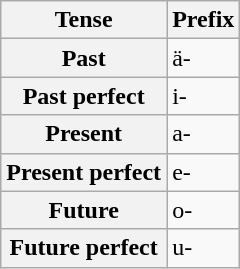<table class="wikitable">
<tr>
<th>Tense</th>
<th>Prefix</th>
</tr>
<tr>
<th>Past</th>
<td>ä-</td>
</tr>
<tr>
<th>Past perfect</th>
<td>i-</td>
</tr>
<tr>
<th>Present</th>
<td>a-</td>
</tr>
<tr>
<th>Present perfect</th>
<td>e-</td>
</tr>
<tr>
<th>Future</th>
<td>o-</td>
</tr>
<tr>
<th>Future perfect</th>
<td>u-</td>
</tr>
</table>
